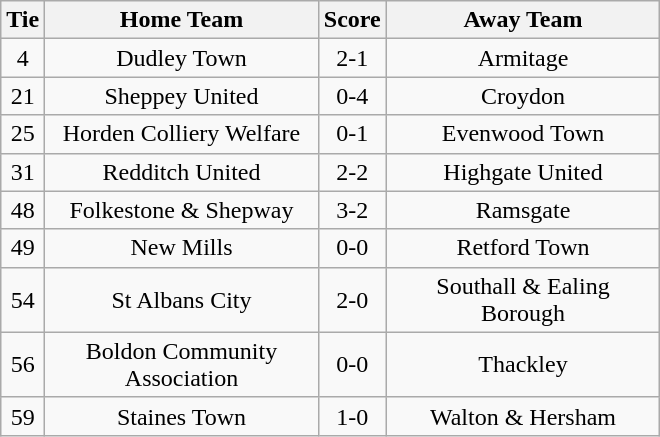<table class="wikitable" style="text-align:center;">
<tr>
<th width=20>Tie</th>
<th width=175>Home Team</th>
<th width=20>Score</th>
<th width=175>Away Team</th>
</tr>
<tr>
<td>4</td>
<td>Dudley Town</td>
<td>2-1</td>
<td>Armitage</td>
</tr>
<tr>
<td>21</td>
<td>Sheppey United</td>
<td>0-4</td>
<td>Croydon</td>
</tr>
<tr>
<td>25</td>
<td>Horden Colliery Welfare</td>
<td>0-1</td>
<td>Evenwood Town</td>
</tr>
<tr>
<td>31</td>
<td>Redditch United</td>
<td>2-2</td>
<td>Highgate United</td>
</tr>
<tr>
<td>48</td>
<td>Folkestone & Shepway</td>
<td>3-2</td>
<td>Ramsgate</td>
</tr>
<tr>
<td>49</td>
<td>New Mills</td>
<td>0-0</td>
<td>Retford Town</td>
</tr>
<tr>
<td>54</td>
<td>St Albans City</td>
<td>2-0</td>
<td>Southall & Ealing Borough</td>
</tr>
<tr>
<td>56</td>
<td>Boldon Community Association</td>
<td>0-0</td>
<td>Thackley</td>
</tr>
<tr>
<td>59</td>
<td>Staines Town</td>
<td>1-0</td>
<td>Walton & Hersham</td>
</tr>
</table>
